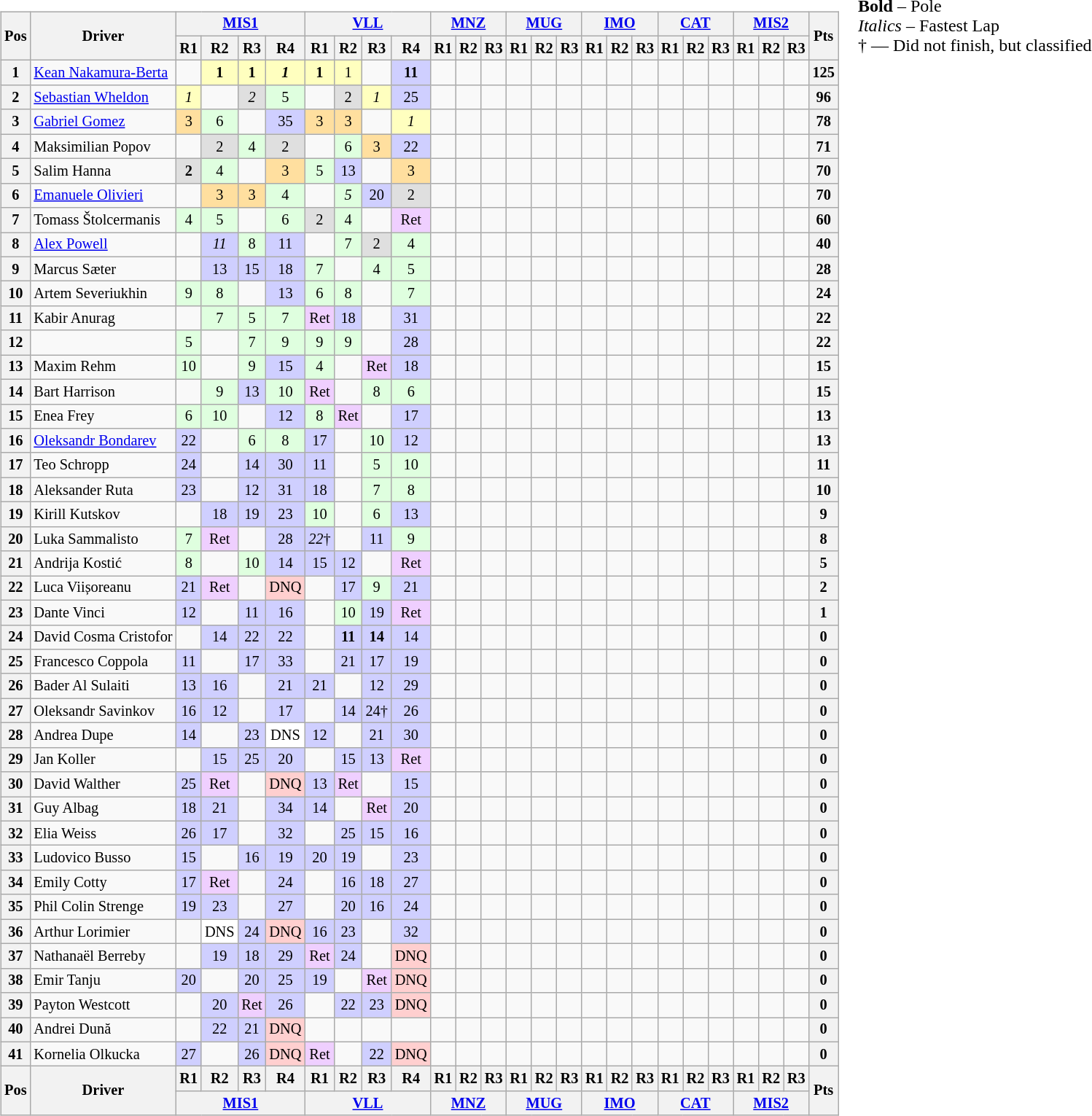<table>
<tr>
<td><br><table class="wikitable" style="font-size: 85%; text-align:center">
<tr>
<th rowspan=2>Pos</th>
<th rowspan=2>Driver</th>
<th colspan=4><a href='#'>MIS1</a><br></th>
<th colspan=4><a href='#'>VLL</a><br></th>
<th colspan=3><a href='#'>MNZ</a><br></th>
<th colspan=3><a href='#'>MUG</a><br></th>
<th colspan=3><a href='#'>IMO</a><br></th>
<th colspan=3><a href='#'>CAT</a><br></th>
<th colspan=3><a href='#'>MIS2</a><br></th>
<th rowspan=2>Pts</th>
</tr>
<tr>
<th>R1</th>
<th>R2</th>
<th>R3</th>
<th>R4</th>
<th>R1</th>
<th>R2</th>
<th>R3</th>
<th>R4</th>
<th>R1</th>
<th>R2</th>
<th>R3</th>
<th>R1</th>
<th>R2</th>
<th>R3</th>
<th>R1</th>
<th>R2</th>
<th>R3</th>
<th>R1</th>
<th>R2</th>
<th>R3</th>
<th>R1</th>
<th>R2</th>
<th>R3</th>
</tr>
<tr>
<th>1</th>
<td style="text-align:left"> <a href='#'>Kean Nakamura-Berta</a></td>
<td></td>
<td style="background:#ffffbf"><strong>1</strong></td>
<td style="background:#ffffbf"><strong>1</strong></td>
<td style="background:#ffffbf"><strong><em>1</em></strong></td>
<td style="background:#ffffbf"><strong>1</strong></td>
<td style="background:#ffffbf">1</td>
<td></td>
<td style="background:#cfcfff"><strong>11</strong></td>
<td></td>
<td></td>
<td></td>
<td></td>
<td></td>
<td></td>
<td></td>
<td></td>
<td></td>
<td></td>
<td></td>
<td></td>
<td></td>
<td></td>
<td></td>
<th>125</th>
</tr>
<tr>
<th>2</th>
<td style="text-align:left"> <a href='#'>Sebastian Wheldon</a></td>
<td style="background:#ffffbf"><em>1</em></td>
<td></td>
<td style="background:#dfdfdf"><em>2</em></td>
<td style="background:#dfffdf">5</td>
<td></td>
<td style="background:#dfdfdf">2</td>
<td style="background:#ffffbf"><em>1</em></td>
<td style="background:#cfcfff">25</td>
<td></td>
<td></td>
<td></td>
<td></td>
<td></td>
<td></td>
<td></td>
<td></td>
<td></td>
<td></td>
<td></td>
<td></td>
<td></td>
<td></td>
<td></td>
<th>96</th>
</tr>
<tr>
<th>3</th>
<td style="text-align:left"> <a href='#'>Gabriel Gomez</a></td>
<td style="background:#ffdf9f">3</td>
<td style="background:#dfffdf">6</td>
<td></td>
<td style="background:#cfcfff">35</td>
<td style="background:#ffdf9f">3</td>
<td style="background:#ffdf9f">3</td>
<td></td>
<td style="background:#ffffbf"><em>1</em></td>
<td></td>
<td></td>
<td></td>
<td></td>
<td></td>
<td></td>
<td></td>
<td></td>
<td></td>
<td></td>
<td></td>
<td></td>
<td></td>
<td></td>
<td></td>
<th>78</th>
</tr>
<tr>
<th>4</th>
<td style="text-align:left"> Maksimilian Popov</td>
<td></td>
<td style="background:#dfdfdf">2</td>
<td style="background:#dfffdf">4</td>
<td style="background:#dfdfdf">2</td>
<td></td>
<td style="background:#dfffdf">6</td>
<td style="background:#ffdf9f">3</td>
<td style="background:#cfcfff">22</td>
<td></td>
<td></td>
<td></td>
<td></td>
<td></td>
<td></td>
<td></td>
<td></td>
<td></td>
<td></td>
<td></td>
<td></td>
<td></td>
<td></td>
<td></td>
<th>71</th>
</tr>
<tr>
<th>5</th>
<td style="text-align:left"> Salim Hanna</td>
<td style="background:#dfdfdf"><strong>2</strong></td>
<td style="background:#dfffdf">4</td>
<td></td>
<td style="background:#ffdf9f">3</td>
<td style="background:#dfffdf">5</td>
<td style="background:#cfcfff">13</td>
<td></td>
<td style="background:#ffdf9f">3</td>
<td></td>
<td></td>
<td></td>
<td></td>
<td></td>
<td></td>
<td></td>
<td></td>
<td></td>
<td></td>
<td></td>
<td></td>
<td></td>
<td></td>
<td></td>
<th>70</th>
</tr>
<tr>
<th>6</th>
<td style="text-align:left"> <a href='#'>Emanuele Olivieri</a></td>
<td></td>
<td style="background:#ffdf9f">3</td>
<td style="background:#ffdf9f">3</td>
<td style="background:#dfffdf">4</td>
<td></td>
<td style="background:#dfffdf"><em>5</em></td>
<td style="background:#cfcfff">20</td>
<td style="background:#dfdfdf">2</td>
<td></td>
<td></td>
<td></td>
<td></td>
<td></td>
<td></td>
<td></td>
<td></td>
<td></td>
<td></td>
<td></td>
<td></td>
<td></td>
<td></td>
<td></td>
<th>70</th>
</tr>
<tr>
<th>7</th>
<td style="text-align:left"> Tomass Štolcermanis</td>
<td style="background:#dfffdf">4</td>
<td style="background:#dfffdf">5</td>
<td></td>
<td style="background:#dfffdf">6</td>
<td style="background:#dfdfdf">2</td>
<td style="background:#dfffdf">4</td>
<td></td>
<td style="background:#efcfff">Ret</td>
<td></td>
<td></td>
<td></td>
<td></td>
<td></td>
<td></td>
<td></td>
<td></td>
<td></td>
<td></td>
<td></td>
<td></td>
<td></td>
<td></td>
<td></td>
<th>60</th>
</tr>
<tr>
<th>8</th>
<td style="text-align:left"> <a href='#'>Alex Powell</a></td>
<td></td>
<td style="background:#cfcfff"><em>11</em></td>
<td style="background:#dfffdf">8</td>
<td style="background:#cfcfff">11</td>
<td></td>
<td style="background:#dfffdf">7</td>
<td style="background:#dfdfdf">2</td>
<td style="background:#dfffdf">4</td>
<td></td>
<td></td>
<td></td>
<td></td>
<td></td>
<td></td>
<td></td>
<td></td>
<td></td>
<td></td>
<td></td>
<td></td>
<td></td>
<td></td>
<td></td>
<th>40</th>
</tr>
<tr>
<th>9</th>
<td style="text-align:left"> Marcus Sæter</td>
<td></td>
<td style="background:#cfcfff">13</td>
<td style="background:#cfcfff">15</td>
<td style="background:#cfcfff">18</td>
<td style="background:#dfffdf">7</td>
<td></td>
<td style="background:#dfffdf">4</td>
<td style="background:#dfffdf">5</td>
<td></td>
<td></td>
<td></td>
<td></td>
<td></td>
<td></td>
<td></td>
<td></td>
<td></td>
<td></td>
<td></td>
<td></td>
<td></td>
<td></td>
<td></td>
<th>28</th>
</tr>
<tr>
<th>10</th>
<td style="text-align:left"> Artem Severiukhin</td>
<td style="background:#dfffdf">9</td>
<td style="background:#dfffdf">8</td>
<td></td>
<td style="background:#cfcfff">13</td>
<td style="background:#dfffdf">6</td>
<td style="background:#dfffdf">8</td>
<td></td>
<td style="background:#dfffdf">7</td>
<td></td>
<td></td>
<td></td>
<td></td>
<td></td>
<td></td>
<td></td>
<td></td>
<td></td>
<td></td>
<td></td>
<td></td>
<td></td>
<td></td>
<td></td>
<th>24</th>
</tr>
<tr>
<th>11</th>
<td style="text-align:left"> Kabir Anurag</td>
<td></td>
<td style="background:#dfffdf">7</td>
<td style="background:#dfffdf">5</td>
<td style="background:#dfffdf">7</td>
<td style="background:#efcfff">Ret</td>
<td style="background:#cfcfff">18</td>
<td></td>
<td style="background:#cfcfff">31</td>
<td></td>
<td></td>
<td></td>
<td></td>
<td></td>
<td></td>
<td></td>
<td></td>
<td></td>
<td></td>
<td></td>
<td></td>
<td></td>
<td></td>
<td></td>
<th>22</th>
</tr>
<tr>
<th>12</th>
<td style="text-align:left"> </td>
<td style="background:#dfffdf">5</td>
<td></td>
<td style="background:#dfffdf">7</td>
<td style="background:#dfffdf">9</td>
<td style="background:#dfffdf">9</td>
<td style="background:#dfffdf">9</td>
<td></td>
<td style="background:#cfcfff">28</td>
<td></td>
<td></td>
<td></td>
<td></td>
<td></td>
<td></td>
<td></td>
<td></td>
<td></td>
<td></td>
<td></td>
<td></td>
<td></td>
<td></td>
<td></td>
<th>22</th>
</tr>
<tr>
<th>13</th>
<td style="text-align:left"> Maxim Rehm</td>
<td style="background:#dfffdf">10</td>
<td></td>
<td style="background:#dfffdf">9</td>
<td style="background:#cfcfff">15</td>
<td style="background:#dfffdf">4</td>
<td></td>
<td style="background:#efcfff">Ret</td>
<td style="background:#cfcfff">18</td>
<td></td>
<td></td>
<td></td>
<td></td>
<td></td>
<td></td>
<td></td>
<td></td>
<td></td>
<td></td>
<td></td>
<td></td>
<td></td>
<td></td>
<td></td>
<th>15</th>
</tr>
<tr>
<th>14</th>
<td style="text-align:left"> Bart Harrison</td>
<td></td>
<td style="background:#dfffdf">9</td>
<td style="background:#cfcfff">13</td>
<td style="background:#dfffdf">10</td>
<td style="background:#efcfff">Ret</td>
<td></td>
<td style="background:#dfffdf">8</td>
<td style="background:#dfffdf">6</td>
<td></td>
<td></td>
<td></td>
<td></td>
<td></td>
<td></td>
<td></td>
<td></td>
<td></td>
<td></td>
<td></td>
<td></td>
<td></td>
<td></td>
<td></td>
<th>15</th>
</tr>
<tr>
<th>15</th>
<td style="text-align:left"> Enea Frey</td>
<td style="background:#dfffdf">6</td>
<td style="background:#dfffdf">10</td>
<td></td>
<td style="background:#cfcfff">12</td>
<td style="background:#dfffdf">8</td>
<td style="background:#efcfff">Ret</td>
<td></td>
<td style="background:#cfcfff">17</td>
<td></td>
<td></td>
<td></td>
<td></td>
<td></td>
<td></td>
<td></td>
<td></td>
<td></td>
<td></td>
<td></td>
<td></td>
<td></td>
<td></td>
<td></td>
<th>13</th>
</tr>
<tr>
<th>16</th>
<td style="text-align:left"> <a href='#'>Oleksandr Bondarev</a></td>
<td style="background:#cfcfff">22</td>
<td></td>
<td style="background:#dfffdf">6</td>
<td style="background:#dfffdf">8</td>
<td style="background:#cfcfff">17</td>
<td></td>
<td style="background:#dfffdf">10</td>
<td style="background:#cfcfff">12</td>
<td></td>
<td></td>
<td></td>
<td></td>
<td></td>
<td></td>
<td></td>
<td></td>
<td></td>
<td></td>
<td></td>
<td></td>
<td></td>
<td></td>
<td></td>
<th>13</th>
</tr>
<tr>
<th>17</th>
<td style="text-align:left"> Teo Schropp</td>
<td style="background:#cfcfff">24</td>
<td></td>
<td style="background:#cfcfff">14</td>
<td style="background:#cfcfff">30</td>
<td style="background:#cfcfff">11</td>
<td></td>
<td style="background:#dfffdf">5</td>
<td style="background:#dfffdf">10</td>
<td></td>
<td></td>
<td></td>
<td></td>
<td></td>
<td></td>
<td></td>
<td></td>
<td></td>
<td></td>
<td></td>
<td></td>
<td></td>
<td></td>
<td></td>
<th>11</th>
</tr>
<tr>
<th>18</th>
<td style="text-align:left"> Aleksander Ruta</td>
<td style="background:#cfcfff">23</td>
<td></td>
<td style="background:#cfcfff">12</td>
<td style="background:#cfcfff">31</td>
<td style="background:#cfcfff">18</td>
<td></td>
<td style="background:#dfffdf">7</td>
<td style="background:#dfffdf">8</td>
<td></td>
<td></td>
<td></td>
<td></td>
<td></td>
<td></td>
<td></td>
<td></td>
<td></td>
<td></td>
<td></td>
<td></td>
<td></td>
<td></td>
<td></td>
<th>10</th>
</tr>
<tr>
<th>19</th>
<td style="text-align:left"> Kirill Kutskov</td>
<td></td>
<td style="background:#cfcfff">18</td>
<td style="background:#cfcfff">19</td>
<td style="background:#cfcfff">23</td>
<td style="background:#dfffdf">10</td>
<td></td>
<td style="background:#dfffdf">6</td>
<td style="background:#cfcfff">13</td>
<td></td>
<td></td>
<td></td>
<td></td>
<td></td>
<td></td>
<td></td>
<td></td>
<td></td>
<td></td>
<td></td>
<td></td>
<td></td>
<td></td>
<td></td>
<th>9</th>
</tr>
<tr>
<th>20</th>
<td style="text-align:left"> Luka Sammalisto</td>
<td style="background:#dfffdf">7</td>
<td style="background:#efcfff">Ret</td>
<td></td>
<td style="background:#cfcfff">28</td>
<td style="background:#cfcfff"><em>22</em>†</td>
<td></td>
<td style="background:#cfcfff">11</td>
<td style="background:#dfffdf">9</td>
<td></td>
<td></td>
<td></td>
<td></td>
<td></td>
<td></td>
<td></td>
<td></td>
<td></td>
<td></td>
<td></td>
<td></td>
<td></td>
<td></td>
<td></td>
<th>8</th>
</tr>
<tr>
<th>21</th>
<td style="text-align:left"> Andrija Kostić</td>
<td style="background:#dfffdf">8</td>
<td></td>
<td style="background:#dfffdf">10</td>
<td style="background:#cfcfff">14</td>
<td style="background:#cfcfff">15</td>
<td style="background:#cfcfff">12</td>
<td></td>
<td style="background:#efcfff">Ret</td>
<td></td>
<td></td>
<td></td>
<td></td>
<td></td>
<td></td>
<td></td>
<td></td>
<td></td>
<td></td>
<td></td>
<td></td>
<td></td>
<td></td>
<td></td>
<th>5</th>
</tr>
<tr>
<th>22</th>
<td style="text-align:left"> Luca Viișoreanu</td>
<td style="background:#cfcfff">21</td>
<td style="background:#efcfff">Ret</td>
<td></td>
<td style="background:#FFCFCF">DNQ</td>
<td></td>
<td style="background:#cfcfff">17</td>
<td style="background:#dfffdf">9</td>
<td style="background:#cfcfff">21</td>
<td></td>
<td></td>
<td></td>
<td></td>
<td></td>
<td></td>
<td></td>
<td></td>
<td></td>
<td></td>
<td></td>
<td></td>
<td></td>
<td></td>
<td></td>
<th>2</th>
</tr>
<tr>
<th>23</th>
<td style="text-align:left"> Dante Vinci</td>
<td style="background:#cfcfff">12</td>
<td></td>
<td style="background:#cfcfff">11</td>
<td style="background:#cfcfff">16</td>
<td></td>
<td style="background:#dfffdf">10</td>
<td style="background:#cfcfff">19</td>
<td style="background:#efcfff">Ret</td>
<td></td>
<td></td>
<td></td>
<td></td>
<td></td>
<td></td>
<td></td>
<td></td>
<td></td>
<td></td>
<td></td>
<td></td>
<td></td>
<td></td>
<td></td>
<th>1</th>
</tr>
<tr>
<th>24</th>
<td style="text-align:left" nowrap=""> David Cosma Cristofor</td>
<td></td>
<td style="background:#cfcfff">14</td>
<td style="background:#cfcfff">22</td>
<td style="background:#cfcfff">22</td>
<td></td>
<td style="background:#cfcfff"><strong>11</strong></td>
<td style="background:#cfcfff"><strong>14</strong></td>
<td style="background:#cfcfff">14</td>
<td></td>
<td></td>
<td></td>
<td></td>
<td></td>
<td></td>
<td></td>
<td></td>
<td></td>
<td></td>
<td></td>
<td></td>
<td></td>
<td></td>
<td></td>
<th>0</th>
</tr>
<tr>
<th>25</th>
<td style="text-align:left"> Francesco Coppola</td>
<td style="background:#cfcfff">11</td>
<td></td>
<td style="background:#cfcfff">17</td>
<td style="background:#cfcfff">33</td>
<td></td>
<td style="background:#cfcfff">21</td>
<td style="background:#cfcfff">17</td>
<td style="background:#cfcfff">19</td>
<td></td>
<td></td>
<td></td>
<td></td>
<td></td>
<td></td>
<td></td>
<td></td>
<td></td>
<td></td>
<td></td>
<td></td>
<td></td>
<td></td>
<td></td>
<th>0</th>
</tr>
<tr>
<th>26</th>
<td style="text-align:left"> Bader Al Sulaiti</td>
<td style="background:#cfcfff">13</td>
<td style="background:#cfcfff">16</td>
<td></td>
<td style="background:#cfcfff">21</td>
<td style="background:#cfcfff">21</td>
<td></td>
<td style="background:#cfcfff">12</td>
<td style="background:#cfcfff">29</td>
<td></td>
<td></td>
<td></td>
<td></td>
<td></td>
<td></td>
<td></td>
<td></td>
<td></td>
<td></td>
<td></td>
<td></td>
<td></td>
<td></td>
<td></td>
<th>0</th>
</tr>
<tr>
<th>27</th>
<td style="text-align:left"> Oleksandr Savinkov</td>
<td style="background:#cfcfff">16</td>
<td style="background:#cfcfff">12</td>
<td></td>
<td style="background:#cfcfff">17</td>
<td></td>
<td style="background:#cfcfff">14</td>
<td style="background:#cfcfff">24†</td>
<td style="background:#cfcfff">26</td>
<td></td>
<td></td>
<td></td>
<td></td>
<td></td>
<td></td>
<td></td>
<td></td>
<td></td>
<td></td>
<td></td>
<td></td>
<td></td>
<td></td>
<td></td>
<th>0</th>
</tr>
<tr>
<th>28</th>
<td style="text-align:left"> Andrea Dupe</td>
<td style="background:#cfcfff">14</td>
<td></td>
<td style="background:#cfcfff">23</td>
<td style="background:#ffffff">DNS</td>
<td style="background:#cfcfff">12</td>
<td></td>
<td style="background:#cfcfff">21</td>
<td style="background:#cfcfff">30</td>
<td></td>
<td></td>
<td></td>
<td></td>
<td></td>
<td></td>
<td></td>
<td></td>
<td></td>
<td></td>
<td></td>
<td></td>
<td></td>
<td></td>
<td></td>
<th>0</th>
</tr>
<tr>
<th>29</th>
<td style="text-align:left"> Jan Koller</td>
<td></td>
<td style="background:#cfcfff">15</td>
<td style="background:#cfcfff">25</td>
<td style="background:#cfcfff">20</td>
<td></td>
<td style="background:#cfcfff">15</td>
<td style="background:#cfcfff">13</td>
<td style="background:#efcfff">Ret</td>
<td></td>
<td></td>
<td></td>
<td></td>
<td></td>
<td></td>
<td></td>
<td></td>
<td></td>
<td></td>
<td></td>
<td></td>
<td></td>
<td></td>
<td></td>
<th>0</th>
</tr>
<tr>
<th>30</th>
<td style="text-align:left"> David Walther</td>
<td style="background:#cfcfff">25</td>
<td style="background:#efcfff">Ret</td>
<td></td>
<td style="background:#FFCFCF">DNQ</td>
<td style="background:#cfcfff">13</td>
<td style="background:#efcfff">Ret</td>
<td></td>
<td style="background:#cfcfff">15</td>
<td></td>
<td></td>
<td></td>
<td></td>
<td></td>
<td></td>
<td></td>
<td></td>
<td></td>
<td></td>
<td></td>
<td></td>
<td></td>
<td></td>
<td></td>
<th>0</th>
</tr>
<tr>
<th>31</th>
<td style="text-align:left"> Guy Albag</td>
<td style="background:#cfcfff">18</td>
<td style="background:#cfcfff">21</td>
<td></td>
<td style="background:#cfcfff">34</td>
<td style="background:#cfcfff">14</td>
<td></td>
<td style="background:#efcfff">Ret</td>
<td style="background:#cfcfff">20</td>
<td></td>
<td></td>
<td></td>
<td></td>
<td></td>
<td></td>
<td></td>
<td></td>
<td></td>
<td></td>
<td></td>
<td></td>
<td></td>
<td></td>
<td></td>
<th>0</th>
</tr>
<tr>
<th>32</th>
<td style="text-align:left"> Elia Weiss</td>
<td style="background:#cfcfff">26</td>
<td style="background:#cfcfff">17</td>
<td></td>
<td style="background:#cfcfff">32</td>
<td></td>
<td style="background:#cfcfff">25</td>
<td style="background:#cfcfff">15</td>
<td style="background:#cfcfff">16</td>
<td></td>
<td></td>
<td></td>
<td></td>
<td></td>
<td></td>
<td></td>
<td></td>
<td></td>
<td></td>
<td></td>
<td></td>
<td></td>
<td></td>
<td></td>
<th>0</th>
</tr>
<tr>
<th>33</th>
<td style="text-align:left"> Ludovico Busso</td>
<td style="background:#cfcfff">15</td>
<td></td>
<td style="background:#cfcfff">16</td>
<td style="background:#cfcfff">19</td>
<td style="background:#cfcfff">20</td>
<td style="background:#cfcfff">19</td>
<td></td>
<td style="background:#cfcfff">23</td>
<td></td>
<td></td>
<td></td>
<td></td>
<td></td>
<td></td>
<td></td>
<td></td>
<td></td>
<td></td>
<td></td>
<td></td>
<td></td>
<td></td>
<td></td>
<th>0</th>
</tr>
<tr>
<th>34</th>
<td style="text-align:left"> Emily Cotty</td>
<td style="background:#cfcfff">17</td>
<td style="background:#efcfff">Ret</td>
<td></td>
<td style="background:#cfcfff">24</td>
<td></td>
<td style="background:#cfcfff">16</td>
<td style="background:#cfcfff">18</td>
<td style="background:#cfcfff">27</td>
<td></td>
<td></td>
<td></td>
<td></td>
<td></td>
<td></td>
<td></td>
<td></td>
<td></td>
<td></td>
<td></td>
<td></td>
<td></td>
<td></td>
<td></td>
<th>0</th>
</tr>
<tr>
<th>35</th>
<td style="text-align:left"> Phil Colin Strenge</td>
<td style="background:#cfcfff">19</td>
<td style="background:#cfcfff">23</td>
<td></td>
<td style="background:#cfcfff">27</td>
<td></td>
<td style="background:#cfcfff">20</td>
<td style="background:#cfcfff">16</td>
<td style="background:#cfcfff">24</td>
<td></td>
<td></td>
<td></td>
<td></td>
<td></td>
<td></td>
<td></td>
<td></td>
<td></td>
<td></td>
<td></td>
<td></td>
<td></td>
<td></td>
<td></td>
<th>0</th>
</tr>
<tr>
<th>36</th>
<td style="text-align:left"> Arthur Lorimier</td>
<td></td>
<td style="background:#ffffff">DNS</td>
<td style="background:#cfcfff">24</td>
<td style="background:#FFCFCF">DNQ</td>
<td style="background:#cfcfff">16</td>
<td style="background:#cfcfff">23</td>
<td></td>
<td style="background:#cfcfff">32</td>
<td></td>
<td></td>
<td></td>
<td></td>
<td></td>
<td></td>
<td></td>
<td></td>
<td></td>
<td></td>
<td></td>
<td></td>
<td></td>
<td></td>
<td></td>
<th>0</th>
</tr>
<tr>
<th>37</th>
<td style="text-align:left"> Nathanaël Berreby</td>
<td></td>
<td style="background:#cfcfff">19</td>
<td style="background:#cfcfff">18</td>
<td style="background:#cfcfff">29</td>
<td style="background:#efcfff">Ret</td>
<td style="background:#cfcfff">24</td>
<td></td>
<td style="background:#FFCFCF">DNQ</td>
<td></td>
<td></td>
<td></td>
<td></td>
<td></td>
<td></td>
<td></td>
<td></td>
<td></td>
<td></td>
<td></td>
<td></td>
<td></td>
<td></td>
<td></td>
<th>0</th>
</tr>
<tr>
<th>38</th>
<td style="text-align:left"> Emir Tanju</td>
<td style="background:#cfcfff">20</td>
<td></td>
<td style="background:#cfcfff">20</td>
<td style="background:#cfcfff">25</td>
<td style="background:#cfcfff">19</td>
<td></td>
<td style="background:#efcfff">Ret</td>
<td style="background:#FFCFCF">DNQ</td>
<td></td>
<td></td>
<td></td>
<td></td>
<td></td>
<td></td>
<td></td>
<td></td>
<td></td>
<td></td>
<td></td>
<td></td>
<td></td>
<td></td>
<td></td>
<th>0</th>
</tr>
<tr>
<th>39</th>
<td style="text-align:left"> Payton Westcott</td>
<td></td>
<td style="background:#cfcfff">20</td>
<td style="background:#efcfff">Ret</td>
<td style="background:#cfcfff">26</td>
<td></td>
<td style="background:#cfcfff">22</td>
<td style="background:#cfcfff">23</td>
<td style="background:#FFCFCF">DNQ</td>
<td></td>
<td></td>
<td></td>
<td></td>
<td></td>
<td></td>
<td></td>
<td></td>
<td></td>
<td></td>
<td></td>
<td></td>
<td></td>
<td></td>
<td></td>
<th>0</th>
</tr>
<tr>
<th>40</th>
<td style="text-align:left"> Andrei Dună</td>
<td></td>
<td style="background:#cfcfff">22</td>
<td style="background:#cfcfff">21</td>
<td style="background:#FFCFCF">DNQ</td>
<td></td>
<td></td>
<td></td>
<td></td>
<td></td>
<td></td>
<td></td>
<td></td>
<td></td>
<td></td>
<td></td>
<td></td>
<td></td>
<td></td>
<td></td>
<td></td>
<td></td>
<td></td>
<td></td>
<th>0</th>
</tr>
<tr>
<th>41</th>
<td style="text-align:left"> Kornelia Olkucka</td>
<td style="background:#cfcfff">27</td>
<td></td>
<td style="background:#cfcfff">26</td>
<td style="background:#FFCFCF">DNQ</td>
<td style="background:#efcfff">Ret</td>
<td></td>
<td style="background:#cfcfff">22</td>
<td style="background:#FFCFCF">DNQ</td>
<td></td>
<td></td>
<td></td>
<td></td>
<td></td>
<td></td>
<td></td>
<td></td>
<td></td>
<td></td>
<td></td>
<td></td>
<td></td>
<td></td>
<td></td>
<th>0</th>
</tr>
<tr>
<th rowspan=2>Pos</th>
<th rowspan=2>Driver</th>
<th>R1</th>
<th>R2</th>
<th>R3</th>
<th>R4</th>
<th>R1</th>
<th>R2</th>
<th>R3</th>
<th>R4</th>
<th>R1</th>
<th>R2</th>
<th>R3</th>
<th>R1</th>
<th>R2</th>
<th>R3</th>
<th>R1</th>
<th>R2</th>
<th>R3</th>
<th>R1</th>
<th>R2</th>
<th>R3</th>
<th>R1</th>
<th>R2</th>
<th>R3</th>
<th rowspan=2>Pts</th>
</tr>
<tr>
<th colspan=4><a href='#'>MIS1</a><br></th>
<th colspan=4><a href='#'>VLL</a><br></th>
<th colspan=3><a href='#'>MNZ</a><br></th>
<th colspan=3><a href='#'>MUG</a><br></th>
<th colspan=3><a href='#'>IMO</a><br></th>
<th colspan=3><a href='#'>CAT</a><br></th>
<th colspan=3><a href='#'>MIS2</a><br></th>
</tr>
</table>
</td>
<td style="vertical-align:top"><br><span><strong>Bold</strong> – Pole<br><em>Italics</em> – Fastest Lap<br>† — Did not finish, but classified</span></td>
</tr>
</table>
